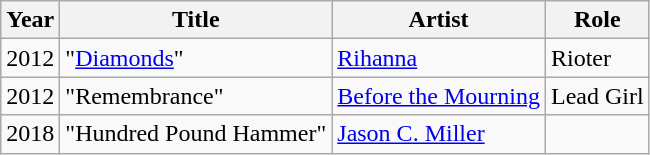<table class="wikitable sortable">
<tr>
<th>Year</th>
<th>Title</th>
<th>Artist</th>
<th>Role</th>
</tr>
<tr>
<td>2012</td>
<td>"<a href='#'>Diamonds</a>"</td>
<td><a href='#'>Rihanna</a></td>
<td>Rioter</td>
</tr>
<tr>
<td>2012</td>
<td>"Remembrance"</td>
<td><a href='#'>Before the Mourning</a></td>
<td>Lead Girl</td>
</tr>
<tr>
<td>2018</td>
<td>"Hundred Pound Hammer"</td>
<td><a href='#'>Jason C. Miller</a></td>
</tr>
</table>
